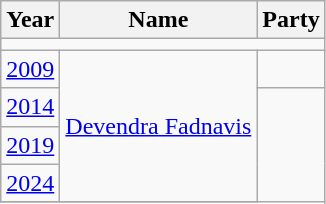<table class="wikitable">
<tr>
<th>Year</th>
<th>Name</th>
<th colspan="3">Party</th>
</tr>
<tr>
<td colspan="5"></td>
</tr>
<tr>
<td><a href='#'>2009</a></td>
<td rowspan="4"><a href='#'>Devendra Fadnavis</a></td>
<td></td>
</tr>
<tr>
<td><a href='#'>2014</a></td>
</tr>
<tr>
<td><a href='#'>2019</a></td>
</tr>
<tr>
<td><a href='#'>2024</a></td>
</tr>
<tr>
</tr>
</table>
